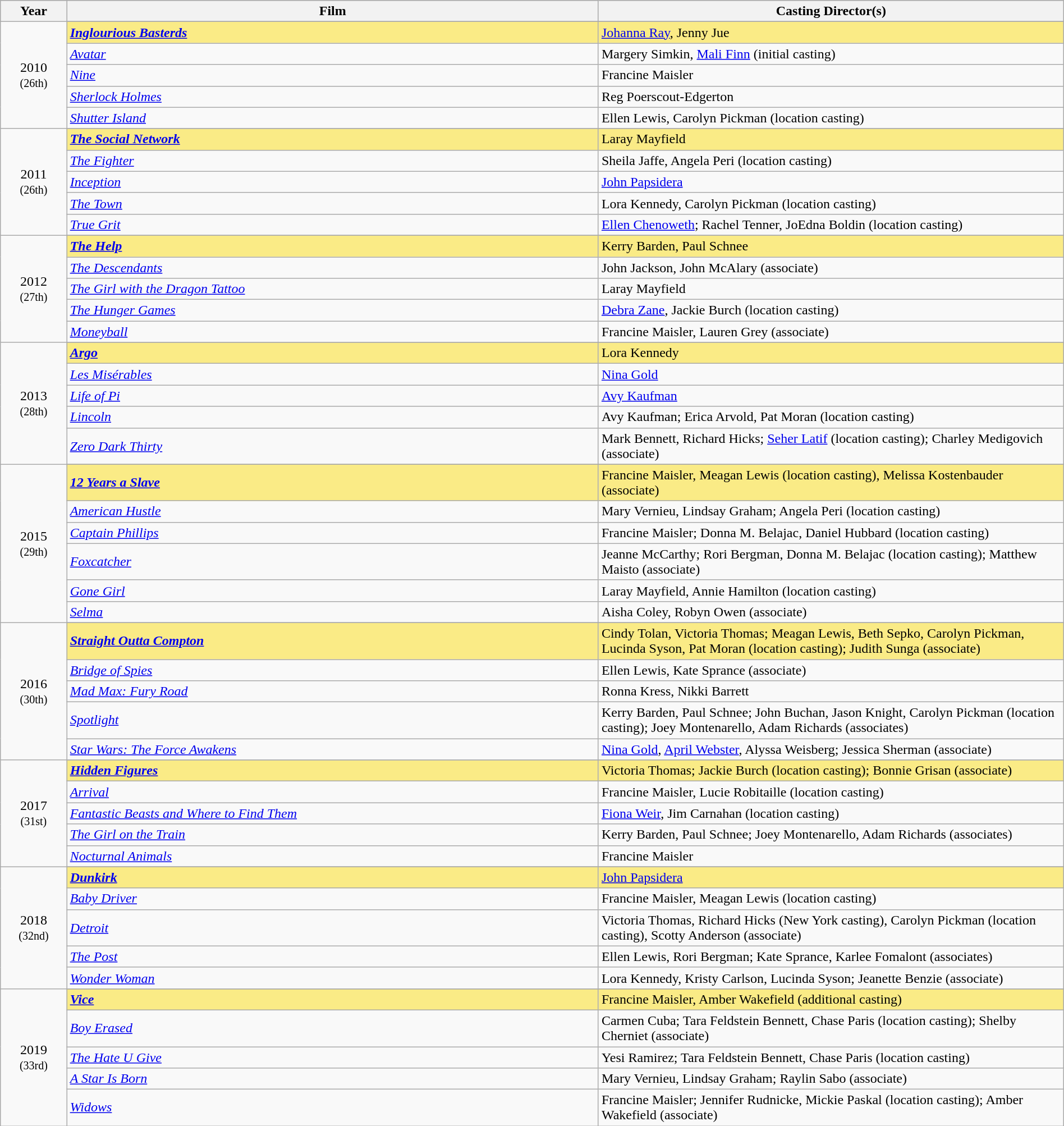<table class="wikitable" style="width:100%">
<tr bgcolor="#bebebe">
<th width="5%">Year</th>
<th width="40%">Film</th>
<th width="35%">Casting Director(s)</th>
</tr>
<tr>
<td rowspan=6 style="text-align:center">2010<br><small>(26th)</small><br></td>
</tr>
<tr style="background:#FAEB86">
<td><strong><em><a href='#'>Inglourious Basterds</a></em></strong></td>
<td><a href='#'>Johanna Ray</a>, Jenny Jue</td>
</tr>
<tr>
<td><em><a href='#'>Avatar</a></em></td>
<td>Margery Simkin, <a href='#'>Mali Finn</a> (initial casting)</td>
</tr>
<tr>
<td><em><a href='#'>Nine</a></em></td>
<td>Francine Maisler</td>
</tr>
<tr>
<td><em><a href='#'>Sherlock Holmes</a></em></td>
<td>Reg Poerscout-Edgerton</td>
</tr>
<tr>
<td><em><a href='#'>Shutter Island</a></em></td>
<td>Ellen Lewis, Carolyn Pickman (location casting)</td>
</tr>
<tr>
<td rowspan=6 style="text-align:center">2011<br><small>(26th)</small><br></td>
</tr>
<tr style="background:#FAEB86">
<td><strong><em><a href='#'>The Social Network</a></em></strong></td>
<td>Laray Mayfield</td>
</tr>
<tr>
<td><em><a href='#'>The Fighter</a></em></td>
<td>Sheila Jaffe, Angela Peri (location casting)</td>
</tr>
<tr>
<td><em><a href='#'>Inception</a></em></td>
<td><a href='#'>John Papsidera</a></td>
</tr>
<tr>
<td><em><a href='#'>The Town</a></em></td>
<td>Lora Kennedy, Carolyn Pickman (location casting)</td>
</tr>
<tr>
<td><em><a href='#'>True Grit</a></em></td>
<td><a href='#'>Ellen Chenoweth</a>; Rachel Tenner, JoEdna Boldin (location casting)</td>
</tr>
<tr>
<td rowspan=6 style="text-align:center">2012<br><small>(27th)</small><br></td>
</tr>
<tr style="background:#FAEB86">
<td><strong><em><a href='#'>The Help</a></em></strong></td>
<td>Kerry Barden, Paul Schnee</td>
</tr>
<tr>
<td><em><a href='#'>The Descendants</a></em></td>
<td>John Jackson, John McAlary (associate)</td>
</tr>
<tr>
<td><em><a href='#'>The Girl with the Dragon Tattoo</a></em></td>
<td>Laray Mayfield</td>
</tr>
<tr>
<td><em><a href='#'>The Hunger Games</a></em></td>
<td><a href='#'>Debra Zane</a>, Jackie Burch (location casting)</td>
</tr>
<tr>
<td><em><a href='#'>Moneyball</a></em></td>
<td>Francine Maisler, Lauren Grey (associate)</td>
</tr>
<tr>
<td rowspan=6 style="text-align:center">2013<br><small>(28th)</small><br></td>
</tr>
<tr style="background:#FAEB86">
<td><strong><em><a href='#'>Argo</a></em></strong></td>
<td>Lora Kennedy</td>
</tr>
<tr>
<td><em><a href='#'>Les Misérables</a></em></td>
<td><a href='#'>Nina Gold</a></td>
</tr>
<tr>
<td><em><a href='#'>Life of Pi</a></em></td>
<td><a href='#'>Avy Kaufman</a></td>
</tr>
<tr>
<td><em><a href='#'>Lincoln</a></em></td>
<td>Avy Kaufman; Erica Arvold, Pat Moran (location casting)</td>
</tr>
<tr>
<td><em><a href='#'>Zero Dark Thirty</a></em></td>
<td>Mark Bennett, Richard Hicks; <a href='#'>Seher Latif</a> (location casting); Charley Medigovich (associate)</td>
</tr>
<tr>
<td rowspan=7 style="text-align:center">2015<br><small>(29th)</small><br></td>
</tr>
<tr style="background:#FAEB86">
<td><strong><em><a href='#'>12 Years a Slave</a></em></strong></td>
<td>Francine Maisler, Meagan Lewis (location casting), Melissa Kostenbauder (associate)</td>
</tr>
<tr>
<td><em><a href='#'>American Hustle</a></em></td>
<td>Mary Vernieu, Lindsay Graham; Angela Peri (location casting)</td>
</tr>
<tr>
<td><em><a href='#'>Captain Phillips</a></em></td>
<td>Francine Maisler; Donna M. Belajac, Daniel Hubbard (location casting)</td>
</tr>
<tr>
<td><em><a href='#'>Foxcatcher</a></em></td>
<td>Jeanne McCarthy; Rori Bergman, Donna M. Belajac (location casting); Matthew Maisto (associate)</td>
</tr>
<tr>
<td><em><a href='#'>Gone Girl</a></em></td>
<td>Laray Mayfield, Annie Hamilton (location casting)</td>
</tr>
<tr>
<td><em><a href='#'>Selma</a></em></td>
<td>Aisha Coley, Robyn Owen (associate)</td>
</tr>
<tr>
<td rowspan=6 style="text-align:center">2016<br><small>(30th)</small><br></td>
</tr>
<tr style="background:#FAEB86">
<td><strong><em><a href='#'>Straight Outta Compton</a></em></strong></td>
<td>Cindy Tolan, Victoria Thomas; Meagan Lewis, Beth Sepko, Carolyn Pickman, Lucinda Syson, Pat Moran (location casting); Judith Sunga (associate)</td>
</tr>
<tr>
<td><em><a href='#'>Bridge of Spies</a></em></td>
<td>Ellen Lewis, Kate Sprance (associate)</td>
</tr>
<tr>
<td><em><a href='#'>Mad Max: Fury Road</a></em></td>
<td>Ronna Kress, Nikki Barrett</td>
</tr>
<tr>
<td><em><a href='#'>Spotlight</a></em></td>
<td>Kerry Barden, Paul Schnee; John Buchan, Jason Knight, Carolyn Pickman (location casting); Joey Montenarello, Adam Richards (associates)</td>
</tr>
<tr>
<td><em><a href='#'>Star Wars: The Force Awakens</a></em></td>
<td><a href='#'>Nina Gold</a>, <a href='#'>April Webster</a>, Alyssa Weisberg; Jessica Sherman (associate)</td>
</tr>
<tr>
<td rowspan=6 style="text-align:center">2017<br><small>(31st)</small><br></td>
</tr>
<tr style="background:#FAEB86">
<td><strong><em><a href='#'>Hidden Figures</a></em></strong></td>
<td>Victoria Thomas; Jackie Burch (location casting); Bonnie Grisan (associate)</td>
</tr>
<tr>
<td><em><a href='#'>Arrival</a></em></td>
<td>Francine Maisler, Lucie Robitaille (location casting)</td>
</tr>
<tr>
<td><em><a href='#'>Fantastic Beasts and Where to Find Them</a></em></td>
<td><a href='#'>Fiona Weir</a>, Jim Carnahan (location casting)</td>
</tr>
<tr>
<td><em><a href='#'>The Girl on the Train</a></em></td>
<td>Kerry Barden, Paul Schnee; Joey Montenarello, Adam Richards (associates)</td>
</tr>
<tr>
<td><em><a href='#'>Nocturnal Animals</a></em></td>
<td>Francine Maisler</td>
</tr>
<tr>
<td rowspan=6 style="text-align:center">2018<br><small>(32nd)</small><br></td>
</tr>
<tr style="background:#FAEB86">
<td><strong><em><a href='#'>Dunkirk</a></em></strong></td>
<td><a href='#'>John Papsidera</a></td>
</tr>
<tr>
<td><em><a href='#'>Baby Driver</a></em></td>
<td>Francine Maisler, Meagan Lewis (location casting)</td>
</tr>
<tr>
<td><em><a href='#'>Detroit</a></em></td>
<td>Victoria Thomas, Richard Hicks (New York casting), Carolyn Pickman (location casting), Scotty Anderson (associate)</td>
</tr>
<tr>
<td><em><a href='#'>The Post</a></em></td>
<td>Ellen Lewis, Rori Bergman; Kate Sprance, Karlee Fomalont (associates)</td>
</tr>
<tr>
<td><em><a href='#'>Wonder Woman</a></em></td>
<td>Lora Kennedy, Kristy Carlson, Lucinda Syson; Jeanette Benzie (associate)</td>
</tr>
<tr>
<td rowspan=6 style="text-align:center">2019<br><small>(33rd)</small><br></td>
</tr>
<tr style="background:#FAEB86">
<td><strong><em><a href='#'>Vice</a></em></strong></td>
<td>Francine Maisler, Amber Wakefield (additional casting)</td>
</tr>
<tr>
<td><em><a href='#'>Boy Erased</a></em></td>
<td>Carmen Cuba; Tara Feldstein Bennett, Chase Paris (location casting); Shelby Cherniet (associate)</td>
</tr>
<tr>
<td><em><a href='#'>The Hate U Give</a></em></td>
<td>Yesi Ramirez; Tara Feldstein Bennett, Chase Paris (location casting)</td>
</tr>
<tr>
<td><em><a href='#'>A Star Is Born</a></em></td>
<td>Mary Vernieu, Lindsay Graham; Raylin Sabo (associate)</td>
</tr>
<tr>
<td><em><a href='#'>Widows</a></em></td>
<td>Francine Maisler; Jennifer Rudnicke, Mickie Paskal (location casting); Amber Wakefield (associate)</td>
</tr>
</table>
